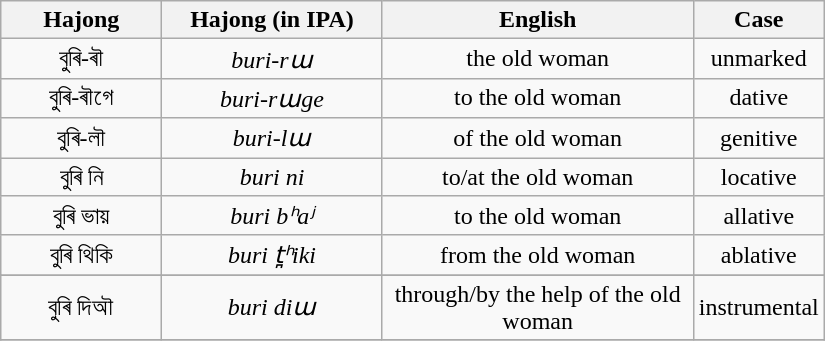<table class="wikitable" align="center" width="550">
<tr>
<th width="100">Hajong</th>
<th>Hajong (in IPA)</th>
<th width="200">English</th>
<th width="60">Case</th>
</tr>
<tr align="center">
<td>বুৰি-ৰৗ</td>
<td><em>buri-rɯ</em></td>
<td>the old woman</td>
<td>unmarked</td>
</tr>
<tr align="center">
<td>বুৰি-ৰৗগে</td>
<td><em>buri-rɯge</em></td>
<td>to the old woman</td>
<td>dative</td>
</tr>
<tr align="center">
<td>বুৰি-লৗ</td>
<td><em>buri-lɯ</em></td>
<td>of the old woman</td>
<td>genitive</td>
</tr>
<tr align="center">
<td>বুৰি নি</td>
<td><em>buri ni</em></td>
<td>to/at the old woman</td>
<td>locative</td>
</tr>
<tr align="center">
<td>বুৰি ভায়</td>
<td><em>buri bʰaʲ</em></td>
<td>to the old woman</td>
<td>allative</td>
</tr>
<tr align="center">
<td>বুৰি থিকি</td>
<td><em>buri t̪ʰiki</em></td>
<td>from the old woman</td>
<td>ablative</td>
</tr>
<tr align="center">
</tr>
<tr align="center">
<td>বুৰি দিঅৗ</td>
<td><em>buri diɯ</em></td>
<td>through/by the help of the old woman</td>
<td>instrumental</td>
</tr>
<tr align="center">
</tr>
</table>
